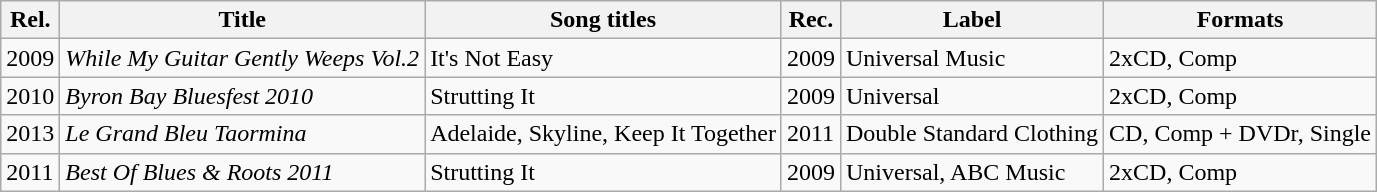<table class="wikitable sortable">
<tr>
<th>Rel.</th>
<th>Title</th>
<th>Song titles</th>
<th>Rec.</th>
<th>Label</th>
<th>Formats</th>
</tr>
<tr>
<td>2009</td>
<td><em>While My Guitar Gently Weeps Vol.2</em></td>
<td>It's Not Easy</td>
<td>2009</td>
<td>Universal Music</td>
<td>2xCD, Comp</td>
</tr>
<tr>
<td>2010</td>
<td><em>Byron Bay Bluesfest 2010</em></td>
<td>Strutting It</td>
<td>2009</td>
<td>Universal</td>
<td>2xCD, Comp</td>
</tr>
<tr>
<td>2013</td>
<td><em>Le Grand Bleu Taormina</em></td>
<td>Adelaide, Skyline, Keep It Together</td>
<td>2011</td>
<td>Double Standard Clothing</td>
<td>CD, Comp + DVDr, Single</td>
</tr>
<tr>
<td>2011</td>
<td><em> Best Of Blues & Roots 2011</em></td>
<td>Strutting It</td>
<td>2009</td>
<td>Universal, ABC Music</td>
<td>2xCD, Comp</td>
</tr>
</table>
